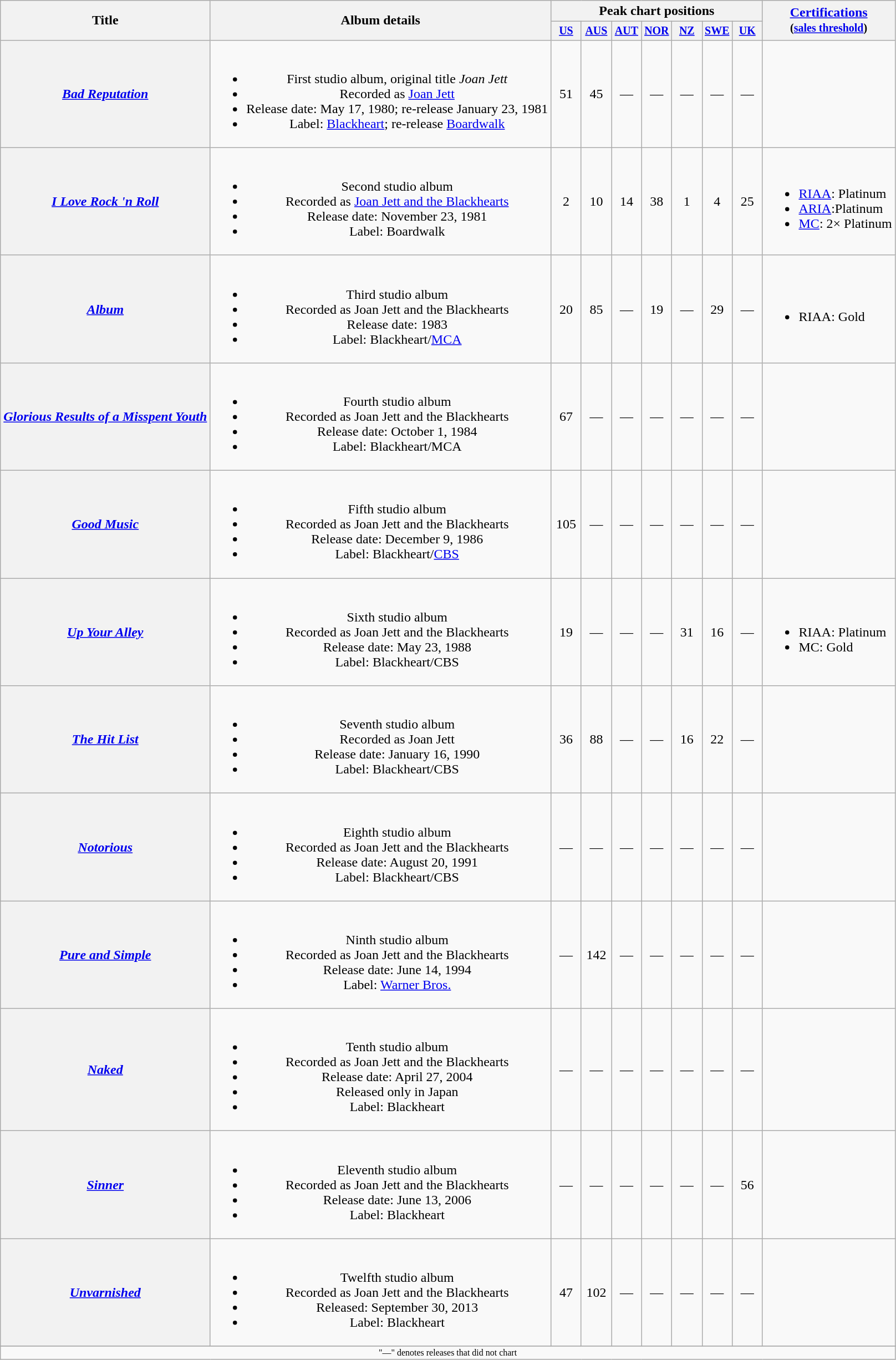<table class="wikitable plainrowheaders" style="text-align:center;">
<tr>
<th rowspan="2">Title</th>
<th rowspan="2">Album details</th>
<th colspan="7">Peak chart positions</th>
<th rowspan="2"><a href='#'>Certifications</a><br><small>(<a href='#'>sales threshold</a>)</small></th>
</tr>
<tr style="font-size:smaller;">
<th width="30"><a href='#'>US</a><br></th>
<th width="30"><a href='#'>AUS</a><br></th>
<th width="30"><a href='#'>AUT</a><br></th>
<th width="30"><a href='#'>NOR</a><br></th>
<th width="30"><a href='#'>NZ</a><br></th>
<th width="30"><a href='#'>SWE</a><br></th>
<th width="30"><a href='#'>UK</a><br></th>
</tr>
<tr>
<th scope="row"><em><a href='#'>Bad Reputation</a></em></th>
<td><br><ul><li>First studio album, original title <em>Joan Jett</em></li><li>Recorded as <a href='#'>Joan Jett</a></li><li>Release date: May 17, 1980; re-release January 23, 1981</li><li>Label: <a href='#'>Blackheart</a>; re-release <a href='#'>Boardwalk</a></li></ul></td>
<td>51</td>
<td>45</td>
<td>—</td>
<td>—</td>
<td>—</td>
<td>—</td>
<td>—</td>
<td></td>
</tr>
<tr>
<th scope="row"><em><a href='#'>I Love Rock 'n Roll</a></em></th>
<td><br><ul><li>Second studio album</li><li>Recorded as <a href='#'>Joan Jett and the Blackhearts</a></li><li>Release date: November 23, 1981</li><li>Label: Boardwalk</li></ul></td>
<td>2</td>
<td>10</td>
<td>14</td>
<td>38</td>
<td>1</td>
<td>4</td>
<td>25</td>
<td align="left"><br><ul><li><a href='#'>RIAA</a>: Platinum</li><li><a href='#'>ARIA</a>:Platinum</li><li><a href='#'>MC</a>: 2× Platinum</li></ul></td>
</tr>
<tr>
<th scope="row"><em><a href='#'>Album</a></em></th>
<td><br><ul><li>Third studio album</li><li>Recorded as Joan Jett and the Blackhearts</li><li>Release date: 1983</li><li>Label: Blackheart/<a href='#'>MCA</a></li></ul></td>
<td>20</td>
<td>85</td>
<td>—</td>
<td>19</td>
<td>—</td>
<td>29</td>
<td>—</td>
<td align="left"><br><ul><li>RIAA: Gold</li></ul></td>
</tr>
<tr>
<th scope="row"><em><a href='#'>Glorious Results of a Misspent Youth</a></em></th>
<td><br><ul><li>Fourth studio album</li><li>Recorded as Joan Jett and the Blackhearts</li><li>Release date: October 1, 1984</li><li>Label: Blackheart/MCA</li></ul></td>
<td>67</td>
<td>—</td>
<td>—</td>
<td>—</td>
<td>—</td>
<td>—</td>
<td>—</td>
<td></td>
</tr>
<tr>
<th scope="row"><em><a href='#'>Good Music</a></em></th>
<td><br><ul><li>Fifth studio album</li><li>Recorded as Joan Jett and the Blackhearts</li><li>Release date: December 9, 1986</li><li>Label: Blackheart/<a href='#'>CBS</a></li></ul></td>
<td>105</td>
<td>—</td>
<td>—</td>
<td>—</td>
<td>—</td>
<td>—</td>
<td>—</td>
<td></td>
</tr>
<tr>
<th scope="row"><em><a href='#'>Up Your Alley</a></em></th>
<td><br><ul><li>Sixth studio album</li><li>Recorded as Joan Jett and the Blackhearts</li><li>Release date: May 23, 1988</li><li>Label: Blackheart/CBS</li></ul></td>
<td>19</td>
<td>—</td>
<td>—</td>
<td>—</td>
<td>31</td>
<td>16</td>
<td>—</td>
<td align="left"><br><ul><li>RIAA: Platinum</li><li>MC: Gold</li></ul></td>
</tr>
<tr>
<th scope="row"><em><a href='#'>The Hit List</a></em></th>
<td><br><ul><li>Seventh studio album</li><li>Recorded as Joan Jett</li><li>Release date: January 16, 1990</li><li>Label: Blackheart/CBS</li></ul></td>
<td>36</td>
<td>88</td>
<td>—</td>
<td>—</td>
<td>16</td>
<td>22</td>
<td>—</td>
<td></td>
</tr>
<tr>
<th scope="row"><em><a href='#'>Notorious</a></em></th>
<td><br><ul><li>Eighth studio album</li><li>Recorded as Joan Jett and the Blackhearts</li><li>Release date: August 20, 1991</li><li>Label: Blackheart/CBS</li></ul></td>
<td>—</td>
<td>—</td>
<td>—</td>
<td>—</td>
<td>—</td>
<td>—</td>
<td>—</td>
<td></td>
</tr>
<tr>
<th scope="row"><em><a href='#'>Pure and Simple</a></em></th>
<td><br><ul><li>Ninth studio album</li><li>Recorded as Joan Jett and the Blackhearts</li><li>Release date: June 14, 1994</li><li>Label: <a href='#'>Warner Bros.</a></li></ul></td>
<td>—</td>
<td>142</td>
<td>—</td>
<td>—</td>
<td>—</td>
<td>—</td>
<td>—</td>
<td></td>
</tr>
<tr>
<th scope="row"><em><a href='#'>Naked</a></em></th>
<td><br><ul><li>Tenth studio album</li><li>Recorded as Joan Jett and the Blackhearts</li><li>Release date: April 27, 2004</li><li>Released only in Japan</li><li>Label: Blackheart</li></ul></td>
<td>—</td>
<td>—</td>
<td>—</td>
<td>—</td>
<td>—</td>
<td>—</td>
<td>—</td>
<td></td>
</tr>
<tr>
<th scope="row"><em><a href='#'>Sinner</a></em></th>
<td><br><ul><li>Eleventh studio album</li><li>Recorded as Joan Jett and the Blackhearts</li><li>Release date: June 13, 2006</li><li>Label: Blackheart</li></ul></td>
<td>—</td>
<td>—</td>
<td>—</td>
<td>—</td>
<td>—</td>
<td>—</td>
<td>56</td>
<td></td>
</tr>
<tr>
<th scope="row"><em><a href='#'>Unvarnished</a></em></th>
<td><br><ul><li>Twelfth studio album</li><li>Recorded as Joan Jett and the Blackhearts</li><li>Released: September 30, 2013</li><li>Label: Blackheart</li></ul></td>
<td>47</td>
<td>102</td>
<td>—</td>
<td>—</td>
<td>—</td>
<td>—</td>
<td>—</td>
<td></td>
</tr>
<tr>
</tr>
<tr>
<td colspan="10" style="font-size:8pt">"—" denotes releases that did not chart</td>
</tr>
</table>
